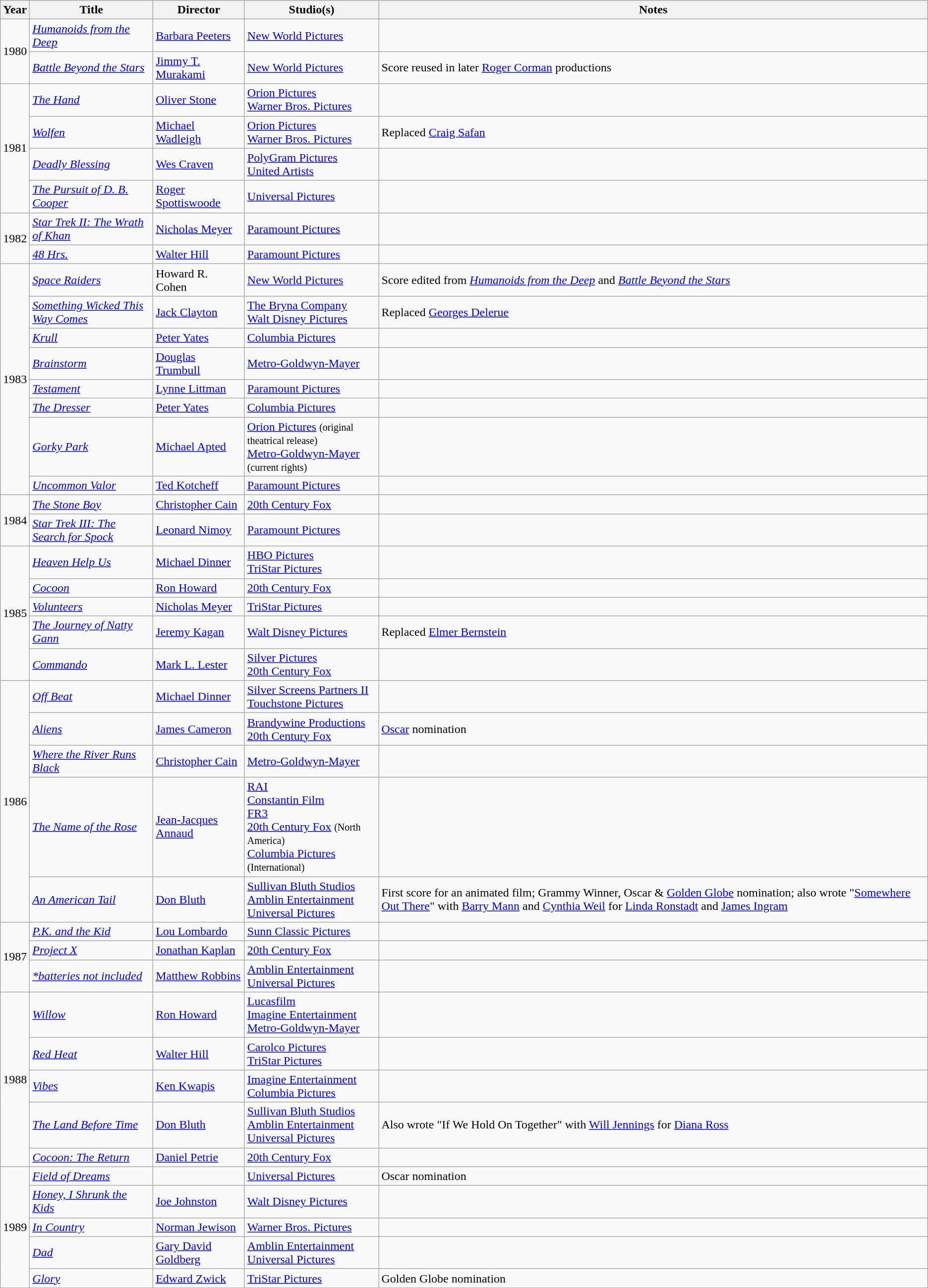<table class="wikitable sortable">
<tr>
<th>Year</th>
<th>Title</th>
<th>Director</th>
<th>Studio(s)</th>
<th>Notes</th>
</tr>
<tr>
<td rowspan="2">1980</td>
<td><em><a href='#'>Humanoids from the Deep</a></em></td>
<td><a href='#'>Barbara Peeters</a></td>
<td><a href='#'>New World Pictures</a></td>
<td></td>
</tr>
<tr First film for Horner>
<td><em><a href='#'>Battle Beyond the Stars</a></em></td>
<td><a href='#'>Jimmy T. Murakami</a></td>
<td><a href='#'>New World Pictures</a></td>
<td>Score reused in later <a href='#'>Roger Corman</a> productions</td>
</tr>
<tr>
<td rowspan="4">1981</td>
<td><em><a href='#'>The Hand</a></em></td>
<td><a href='#'>Oliver Stone</a></td>
<td><a href='#'>Orion Pictures</a><br><a href='#'>Warner Bros. Pictures</a></td>
<td></td>
</tr>
<tr>
<td><em><a href='#'>Wolfen</a></em></td>
<td><a href='#'>Michael Wadleigh</a></td>
<td><a href='#'>Orion Pictures</a><br><a href='#'>Warner Bros. Pictures</a></td>
<td>Replaced <a href='#'>Craig Safan</a></td>
</tr>
<tr>
<td><em><a href='#'>Deadly Blessing</a></em></td>
<td><a href='#'>Wes Craven</a></td>
<td><a href='#'>PolyGram Pictures</a><br><a href='#'>United Artists</a></td>
<td></td>
</tr>
<tr>
<td><em><a href='#'>The Pursuit of D. B. Cooper</a></em></td>
<td><a href='#'>Roger Spottiswoode</a></td>
<td><a href='#'>Universal Pictures</a></td>
<td></td>
</tr>
<tr>
<td rowspan="2">1982</td>
<td><em><a href='#'>Star Trek II: The Wrath of Khan</a></em></td>
<td><a href='#'>Nicholas Meyer</a></td>
<td><a href='#'>Paramount Pictures</a></td>
<td></td>
</tr>
<tr>
<td><em><a href='#'>48 Hrs.</a></em></td>
<td><a href='#'>Walter Hill</a></td>
<td><a href='#'>Paramount Pictures</a></td>
<td></td>
</tr>
<tr>
<td rowspan="8">1983</td>
<td><em><a href='#'>Space Raiders</a></em></td>
<td>Howard R. Cohen</td>
<td><a href='#'>New World Pictures</a></td>
<td>Score edited from <em><a href='#'>Humanoids from the Deep</a></em> and <em><a href='#'>Battle Beyond the Stars</a></em></td>
</tr>
<tr>
<td><em><a href='#'>Something Wicked This Way Comes</a></em></td>
<td><a href='#'>Jack Clayton</a></td>
<td><a href='#'>The Bryna Company</a><br><a href='#'>Walt Disney Pictures</a></td>
<td>Replaced <a href='#'>Georges Delerue</a></td>
</tr>
<tr>
<td><em><a href='#'>Krull</a></em></td>
<td><a href='#'>Peter Yates</a></td>
<td><a href='#'>Columbia Pictures</a></td>
<td></td>
</tr>
<tr>
<td><em><a href='#'>Brainstorm</a></em></td>
<td><a href='#'>Douglas Trumbull</a></td>
<td><a href='#'>Metro-Goldwyn-Mayer</a></td>
<td></td>
</tr>
<tr>
<td><em><a href='#'>Testament</a></em></td>
<td><a href='#'>Lynne Littman</a></td>
<td><a href='#'>Paramount Pictures</a></td>
<td></td>
</tr>
<tr>
<td><em><a href='#'>The Dresser</a></em></td>
<td><a href='#'>Peter Yates</a></td>
<td><a href='#'>Columbia Pictures</a></td>
<td></td>
</tr>
<tr>
<td><em><a href='#'>Gorky Park</a></em></td>
<td><a href='#'>Michael Apted</a></td>
<td><a href='#'>Orion Pictures</a> <small>(original theatrical release)</small><br><a href='#'>Metro-Goldwyn-Mayer</a> <small>(current rights)</small></td>
<td></td>
</tr>
<tr>
<td><em><a href='#'>Uncommon Valor</a></em></td>
<td><a href='#'>Ted Kotcheff</a></td>
<td><a href='#'>Paramount Pictures</a></td>
<td></td>
</tr>
<tr>
<td rowspan="2">1984</td>
<td><em><a href='#'>The Stone Boy</a></em></td>
<td><a href='#'>Christopher Cain</a></td>
<td><a href='#'>20th Century Fox</a></td>
<td></td>
</tr>
<tr>
<td><em><a href='#'>Star Trek III: The Search for Spock</a></em></td>
<td><a href='#'>Leonard Nimoy</a></td>
<td><a href='#'>Paramount Pictures</a></td>
<td></td>
</tr>
<tr>
<td rowspan="5">1985</td>
<td><em><a href='#'>Heaven Help Us</a></em></td>
<td><a href='#'>Michael Dinner</a></td>
<td><a href='#'>HBO Pictures</a><br><a href='#'>TriStar Pictures</a></td>
<td></td>
</tr>
<tr>
<td><em><a href='#'>Cocoon</a></em></td>
<td><a href='#'>Ron Howard</a></td>
<td><a href='#'>20th Century Fox</a></td>
<td></td>
</tr>
<tr>
<td><em><a href='#'>Volunteers</a></em></td>
<td><a href='#'>Nicholas Meyer</a></td>
<td><a href='#'>TriStar Pictures</a></td>
<td></td>
</tr>
<tr>
<td><em><a href='#'>The Journey of Natty Gann</a></em></td>
<td><a href='#'>Jeremy Kagan</a></td>
<td><a href='#'>Walt Disney Pictures</a></td>
<td>Replaced <a href='#'>Elmer Bernstein</a></td>
</tr>
<tr>
<td><em><a href='#'>Commando</a></em></td>
<td><a href='#'>Mark L. Lester</a></td>
<td><a href='#'>Silver Pictures</a><br><a href='#'>20th Century Fox</a></td>
<td></td>
</tr>
<tr>
<td rowspan="5">1986</td>
<td><em><a href='#'>Off Beat</a></em></td>
<td><a href='#'>Michael Dinner</a></td>
<td><a href='#'>Silver Screens Partners II</a><br><a href='#'>Touchstone Pictures</a></td>
<td></td>
</tr>
<tr>
<td><em><a href='#'>Aliens</a></em></td>
<td><a href='#'>James Cameron</a></td>
<td><a href='#'>Brandywine Productions</a><br><a href='#'>20th Century Fox</a></td>
<td><a href='#'>Oscar</a> nomination</td>
</tr>
<tr>
<td><em><a href='#'>Where the River Runs Black</a></em></td>
<td><a href='#'>Christopher Cain</a></td>
<td><a href='#'>Metro-Goldwyn-Mayer</a></td>
<td></td>
</tr>
<tr>
<td><em><a href='#'>The Name of the Rose</a></em></td>
<td><a href='#'>Jean-Jacques Annaud</a></td>
<td><a href='#'>RAI</a><br><a href='#'>Constantin Film</a><br><a href='#'>FR3</a><br><a href='#'>20th Century Fox</a> <small>(North America)</small><br><a href='#'>Columbia Pictures</a> <small>(International)</small></td>
<td></td>
</tr>
<tr>
<td><em><a href='#'>An American Tail</a></em></td>
<td><a href='#'>Don Bluth</a></td>
<td><a href='#'>Sullivan Bluth Studios</a><br><a href='#'>Amblin Entertainment</a><br><a href='#'>Universal Pictures</a></td>
<td>First score for an animated film; Grammy Winner, Oscar & <a href='#'>Golden Globe</a> nomination; also wrote "<a href='#'>Somewhere Out There</a>" with <a href='#'>Barry Mann</a> and <a href='#'>Cynthia Weil</a> for <a href='#'>Linda Ronstadt</a> and <a href='#'>James Ingram</a></td>
</tr>
<tr>
<td rowspan="3">1987</td>
<td><em><a href='#'>P.K. and the Kid</a></em></td>
<td><a href='#'>Lou Lombardo</a></td>
<td><a href='#'>Sunn Classic Pictures</a></td>
<td></td>
</tr>
<tr>
<td><em><a href='#'>Project X</a></em></td>
<td><a href='#'>Jonathan Kaplan</a></td>
<td><a href='#'>20th Century Fox</a></td>
<td></td>
</tr>
<tr>
<td><em><a href='#'>*batteries not included</a></em></td>
<td><a href='#'>Matthew Robbins</a></td>
<td><a href='#'>Amblin Entertainment</a><br><a href='#'>Universal Pictures</a></td>
<td></td>
</tr>
<tr>
<td rowspan="5">1988</td>
<td><em><a href='#'>Willow</a></em></td>
<td><a href='#'>Ron Howard</a></td>
<td><a href='#'>Lucasfilm</a><br><a href='#'>Imagine Entertainment</a><br><a href='#'>Metro-Goldwyn-Mayer</a></td>
<td></td>
</tr>
<tr>
<td><em><a href='#'>Red Heat</a></em></td>
<td><a href='#'>Walter Hill</a></td>
<td><a href='#'>Carolco Pictures</a><br><a href='#'>TriStar Pictures</a></td>
<td></td>
</tr>
<tr>
<td><em><a href='#'>Vibes</a></em></td>
<td><a href='#'>Ken Kwapis</a></td>
<td><a href='#'>Imagine Entertainment</a><br><a href='#'>Columbia Pictures</a></td>
<td></td>
</tr>
<tr>
<td><em><a href='#'>The Land Before Time</a></em></td>
<td><a href='#'>Don Bluth</a></td>
<td><a href='#'>Sullivan Bluth Studios</a><br><a href='#'>Amblin Entertainment</a><br><a href='#'>Universal Pictures</a></td>
<td>Also wrote "If We Hold On Together" with <a href='#'>Will Jennings</a> for <a href='#'>Diana Ross</a></td>
</tr>
<tr>
<td><em><a href='#'>Cocoon: The Return</a></em></td>
<td><a href='#'>Daniel Petrie</a></td>
<td><a href='#'>20th Century Fox</a></td>
<td></td>
</tr>
<tr>
<td rowspan="5">1989</td>
<td><em><a href='#'>Field of Dreams</a></em></td>
<td></td>
<td><a href='#'>Universal Pictures</a></td>
<td>Oscar nomination</td>
</tr>
<tr>
<td><em><a href='#'>Honey, I Shrunk the Kids</a></em></td>
<td><a href='#'>Joe Johnston</a></td>
<td><a href='#'>Walt Disney Pictures</a></td>
<td></td>
</tr>
<tr>
<td><em><a href='#'>In Country</a></em></td>
<td><a href='#'>Norman Jewison</a></td>
<td><a href='#'>Warner Bros. Pictures</a></td>
<td></td>
</tr>
<tr>
<td><em><a href='#'>Dad</a></em></td>
<td><a href='#'>Gary David Goldberg</a></td>
<td><a href='#'>Amblin Entertainment</a><br><a href='#'>Universal Pictures</a></td>
<td></td>
</tr>
<tr>
<td><em><a href='#'>Glory</a></em></td>
<td><a href='#'>Edward Zwick</a></td>
<td><a href='#'>TriStar Pictures</a></td>
<td>Golden Globe nomination</td>
</tr>
</table>
